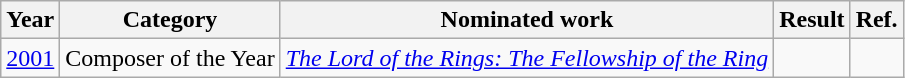<table class="wikitable">
<tr>
<th>Year</th>
<th>Category</th>
<th>Nominated work</th>
<th>Result</th>
<th>Ref.</th>
</tr>
<tr>
<td><a href='#'>2001</a></td>
<td>Composer of the Year</td>
<td><em><a href='#'>The Lord of the Rings: The Fellowship of the Ring</a></em></td>
<td></td>
<td align="center"></td>
</tr>
</table>
